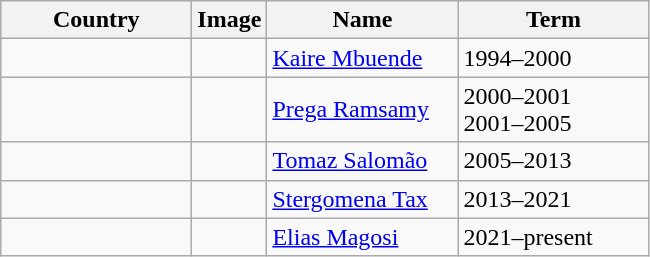<table class="wikitable">
<tr>
<th style="width: 120px;">Country</th>
<th>Image</th>
<th style="width: 120px;">Name</th>
<th style="width: 120px;">Term</th>
</tr>
<tr>
<td></td>
<td></td>
<td><a href='#'>Kaire Mbuende</a></td>
<td>1994–2000</td>
</tr>
<tr>
<td></td>
<td></td>
<td><a href='#'>Prega Ramsamy</a></td>
<td>2000–2001 <br>2001–2005</td>
</tr>
<tr>
<td></td>
<td></td>
<td><a href='#'>Tomaz Salomão</a></td>
<td>2005–2013</td>
</tr>
<tr>
<td></td>
<td></td>
<td><a href='#'>Stergomena Tax</a></td>
<td>2013–2021</td>
</tr>
<tr>
<td></td>
<td></td>
<td><a href='#'>Elias Magosi</a></td>
<td>2021–present</td>
</tr>
</table>
